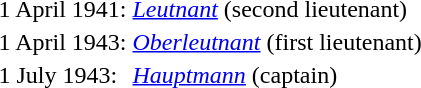<table>
<tr>
<td>1 April 1941:</td>
<td><em><a href='#'>Leutnant</a></em> (second lieutenant)</td>
</tr>
<tr>
<td>1 April 1943:</td>
<td><em><a href='#'>Oberleutnant</a></em> (first lieutenant)</td>
</tr>
<tr>
<td>1 July 1943:</td>
<td><em><a href='#'>Hauptmann</a></em> (captain)</td>
</tr>
</table>
